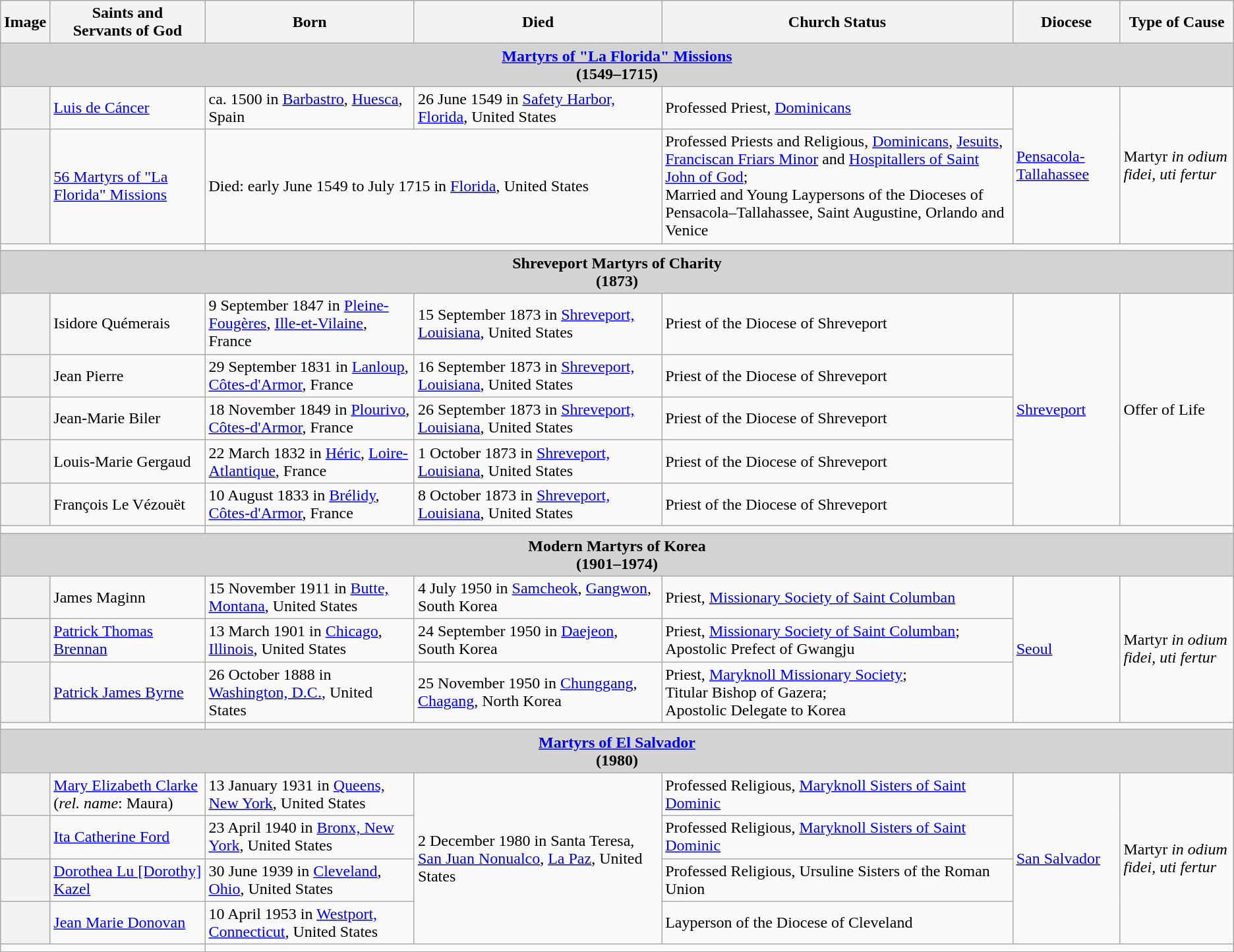<table class="wikitable sortable">
<tr>
<th>Image</th>
<th>Saints and<br>Servants of God</th>
<th>Born</th>
<th>Died</th>
<th>Church Status</th>
<th>Diocese</th>
<th>Type of Cause</th>
</tr>
<tr>
<td colspan="7" style="text-align:center; background:lightgray;white-space:nowrap"><strong><a href='#'>Martyrs of "La Florida" Missions</a> <br>(1549–1715)</strong></td>
</tr>
<tr>
<th scope="row"></th>
<td><a href='#'>Luis de Cáncer</a></td>
<td>ca. 1500 in <a href='#'>Barbastro</a>, <a href='#'>Huesca</a>, Spain</td>
<td>26 June 1549 in <a href='#'>Safety Harbor, Florida</a>, United States</td>
<td>Professed Priest, <a href='#'>Dominicans</a></td>
<td rowspan="2"><a href='#'>Pensacola-Tallahassee</a></td>
<td rowspan="2">Martyr <em>in odium fidei, uti fertur</em></td>
</tr>
<tr>
<th scope="row"></th>
<td><a href='#'>56 Martyrs of "La Florida" Missions</a></td>
<td colspan="2">Died: early June 1549 to July 1715 in <a href='#'>Florida</a>, United States</td>
<td>Professed Priests and Religious, <a href='#'>Dominicans</a>, <a href='#'>Jesuits</a>, <a href='#'>Franciscan Friars Minor</a> and <a href='#'>Hospitallers of Saint John of God</a>; <br>Married and Young Laypersons of the Dioceses of Pensacola–Tallahassee, Saint Augustine, Orlando and Venice</td>
</tr>
<tr>
<td colspan="2"></td>
<td colspan="5"></td>
</tr>
<tr>
<td colspan="7" style="text-align:center; background:lightgray;white-space:nowrap"><strong>Shreveport Martyrs of Charity <br>(1873)</strong></td>
</tr>
<tr>
<th scope="row"></th>
<td>Isidore Quémerais</td>
<td>9 September 1847 in <a href='#'>Pleine-Fougères</a>, <a href='#'>Ille-et-Vilaine</a>, France</td>
<td>15 September 1873 in <a href='#'>Shreveport, Louisiana</a>, United States</td>
<td>Priest of the Diocese of Shreveport</td>
<td rowspan="5"><a href='#'>Shreveport</a></td>
<td rowspan="5">Offer of Life</td>
</tr>
<tr>
<th scope="row"></th>
<td>Jean Pierre</td>
<td>29 September 1831 in <a href='#'>Lanloup</a>, <a href='#'>Côtes-d'Armor</a>, France</td>
<td>16 September 1873 in <a href='#'>Shreveport, Louisiana</a>, United States</td>
<td>Priest of the Diocese of Shreveport</td>
</tr>
<tr>
<th scope="row"></th>
<td>Jean-Marie Biler</td>
<td>18 November 1849 in <a href='#'>Plourivo</a>, <a href='#'>Côtes-d'Armor</a>, France</td>
<td>26 September 1873 in <a href='#'>Shreveport, Louisiana</a>, United States</td>
<td>Priest of the Diocese of Shreveport</td>
</tr>
<tr>
<th scope="row"></th>
<td>Louis-Marie Gergaud</td>
<td>22 March 1832 in <a href='#'>Héric</a>, <a href='#'>Loire-Atlantique</a>, France</td>
<td>1 October 1873 in <a href='#'>Shreveport, Louisiana</a>, United States</td>
<td>Priest of the Diocese of Shreveport</td>
</tr>
<tr>
<th scope="row"></th>
<td>François Le Vézouët</td>
<td>10 August 1833 in <a href='#'>Brélidy</a>, <a href='#'>Côtes-d'Armor</a>, France</td>
<td>8 October 1873 in <a href='#'>Shreveport, Louisiana</a>, United States</td>
<td>Priest of the Diocese of Shreveport</td>
</tr>
<tr>
<td colspan="2"></td>
<td colspan="5"></td>
</tr>
<tr>
<td colspan="7" style="text-align:center; background:lightgray;white-space:nowrap"><strong>Modern Martyrs of Korea <br>(1901–1974)</strong></td>
</tr>
<tr>
<th scope="row"></th>
<td>James Maginn</td>
<td>15 November 1911 in <a href='#'>Butte, Montana</a>, United States</td>
<td>4 July 1950 in <a href='#'>Samcheok</a>, <a href='#'>Gangwon</a>, South Korea</td>
<td>Priest, <a href='#'>Missionary Society of Saint Columban</a></td>
<td rowspan="3"><a href='#'>Seoul</a></td>
<td rowspan="3">Martyr <em>in odium fidei, uti fertur</em></td>
</tr>
<tr>
<th scope="row"></th>
<td><a href='#'>Patrick Thomas Brennan</a></td>
<td>13 March 1901 in <a href='#'>Chicago</a>, <a href='#'>Illinois</a>, United States</td>
<td>24 September 1950 in <a href='#'>Daejeon</a>, South Korea</td>
<td>Priest, <a href='#'>Missionary Society of Saint Columban</a>; <br>Apostolic Prefect of Gwangju</td>
</tr>
<tr>
<th scope="row"></th>
<td><a href='#'>Patrick James Byrne</a></td>
<td>26 October 1888 in <a href='#'>Washington, D.C.</a>, United States</td>
<td>25 November 1950 in <a href='#'>Chunggang</a>, <a href='#'>Chagang</a>, North Korea</td>
<td>Priest, <a href='#'>Maryknoll Missionary Society</a>;<br>Titular Bishop of Gazera;<br>Apostolic Delegate to Korea</td>
</tr>
<tr>
<td colspan="2"></td>
<td colspan="5"></td>
</tr>
<tr>
<td colspan="7" style="text-align:center; background:lightgray;white-space:nowrap"><strong><a href='#'>Martyrs of El Salvador</a> <br>(1980)</strong></td>
</tr>
<tr>
<th scope="row"></th>
<td><a href='#'>Mary Elizabeth Clarke</a> (<em>rel. name</em>: Maura)</td>
<td>13 January 1931 in <a href='#'>Queens, New York</a>, United States</td>
<td rowspan="4">2 December 1980 in Santa Teresa, <a href='#'>San Juan Nonualco</a>, <a href='#'>La Paz</a>, United States</td>
<td>Professed Religious, <a href='#'>Maryknoll Sisters of Saint Dominic</a></td>
<td rowspan="4"><a href='#'>San Salvador</a></td>
<td rowspan="4">Martyr <em>in odium fidei, uti fertur</em></td>
</tr>
<tr>
<th scope="row"></th>
<td><a href='#'>Ita Catherine Ford</a></td>
<td>23 April 1940 in <a href='#'>Bronx, New York</a>, United States</td>
<td>Professed Religious, <a href='#'>Maryknoll Sisters of Saint Dominic</a></td>
</tr>
<tr>
<th scope="row"></th>
<td><a href='#'>Dorothea Lu [Dorothy] Kazel</a></td>
<td>30 June 1939 in <a href='#'>Cleveland</a>, <a href='#'>Ohio</a>, United States</td>
<td>Professed Religious, Ursuline Sisters of the Roman Union</td>
</tr>
<tr>
<th scope="row"></th>
<td><a href='#'>Jean Marie Donovan</a></td>
<td>10 April 1953 in <a href='#'>Westport, Connecticut</a>, United States</td>
<td>Layperson of the Diocese of Cleveland</td>
</tr>
<tr>
<td colspan="2"></td>
<td colspan="5"></td>
</tr>
</table>
